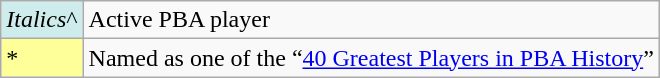<table class="wikitable">
<tr>
<td style="background:#CFECEC; width:1em"><em>Italics</em>^</td>
<td>Active PBA player</td>
</tr>
<tr>
<td style="background:#FFFF99; width:1em">*</td>
<td>Named as one of the “<a href='#'>40 Greatest Players in PBA History</a>”</td>
</tr>
</table>
